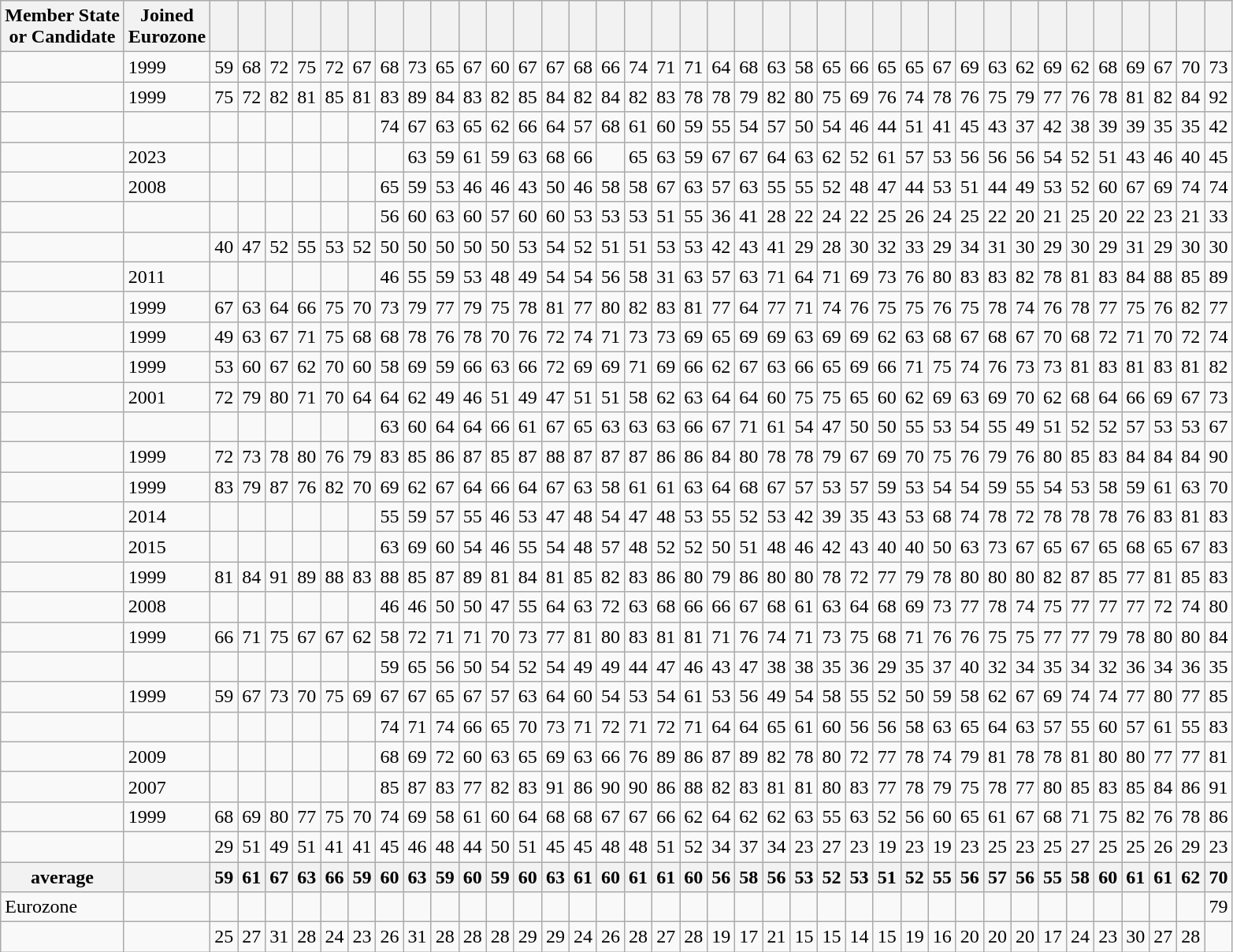<table class="wikitable sortable">
<tr>
<th>Member State<br>or Candidate</th>
<th>Joined<br>Eurozone</th>
<th></th>
<th></th>
<th></th>
<th></th>
<th></th>
<th></th>
<th></th>
<th></th>
<th></th>
<th></th>
<th></th>
<th></th>
<th></th>
<th></th>
<th></th>
<th></th>
<th></th>
<th></th>
<th></th>
<th></th>
<th></th>
<th></th>
<th></th>
<th></th>
<th></th>
<th></th>
<th></th>
<th></th>
<th></th>
<th></th>
<th></th>
<th></th>
<th></th>
<th></th>
<th></th>
<th></th>
<th></th>
</tr>
<tr>
<td></td>
<td>1999</td>
<td>59</td>
<td>68</td>
<td>72</td>
<td>75</td>
<td>72</td>
<td>67</td>
<td>68</td>
<td>73</td>
<td>65</td>
<td>67</td>
<td>60</td>
<td>67</td>
<td>67</td>
<td>68</td>
<td>66</td>
<td>74</td>
<td>71</td>
<td>71</td>
<td>64</td>
<td>68</td>
<td>63</td>
<td>58</td>
<td>65</td>
<td>66</td>
<td>65</td>
<td>65</td>
<td>67</td>
<td>69</td>
<td>63</td>
<td>62</td>
<td>69</td>
<td>62</td>
<td>68</td>
<td>69</td>
<td>67</td>
<td>70</td>
<td>73</td>
</tr>
<tr>
<td></td>
<td>1999</td>
<td>75</td>
<td>72</td>
<td>82</td>
<td>81</td>
<td>85</td>
<td>81</td>
<td>83</td>
<td>89</td>
<td>84</td>
<td>83</td>
<td>82</td>
<td>85</td>
<td>84</td>
<td>82</td>
<td>84</td>
<td>82</td>
<td>83</td>
<td>78</td>
<td>78</td>
<td>79</td>
<td>82</td>
<td>80</td>
<td>75</td>
<td>69</td>
<td>76</td>
<td>74</td>
<td>78</td>
<td>76</td>
<td>75</td>
<td>79</td>
<td>77</td>
<td>76</td>
<td>78</td>
<td>81</td>
<td>82</td>
<td>84</td>
<td>92</td>
</tr>
<tr>
<td></td>
<td></td>
<td></td>
<td></td>
<td></td>
<td></td>
<td></td>
<td></td>
<td>74</td>
<td>67</td>
<td>63</td>
<td>65</td>
<td>62</td>
<td>66</td>
<td>64</td>
<td>57</td>
<td>68</td>
<td>61</td>
<td>60</td>
<td>59</td>
<td>55</td>
<td>54</td>
<td>57</td>
<td>50</td>
<td>54</td>
<td>46</td>
<td>44</td>
<td>51</td>
<td>41</td>
<td>45</td>
<td>43</td>
<td>37</td>
<td>42</td>
<td>38</td>
<td>39</td>
<td>39</td>
<td>35</td>
<td>35</td>
<td>42</td>
</tr>
<tr>
<td></td>
<td>2023</td>
<td></td>
<td></td>
<td></td>
<td></td>
<td></td>
<td></td>
<td></td>
<td>63</td>
<td>59</td>
<td>61</td>
<td>59</td>
<td>63</td>
<td>68</td>
<td>66</td>
<td></td>
<td>65</td>
<td>63</td>
<td>59</td>
<td>67</td>
<td>67</td>
<td>64</td>
<td>63</td>
<td>62</td>
<td>52</td>
<td>61</td>
<td>57</td>
<td>53</td>
<td>56</td>
<td>56</td>
<td>56</td>
<td>54</td>
<td>52</td>
<td>51</td>
<td>43</td>
<td>46</td>
<td>40</td>
<td>45</td>
</tr>
<tr>
<td></td>
<td>2008</td>
<td></td>
<td></td>
<td></td>
<td></td>
<td></td>
<td></td>
<td>65</td>
<td>59</td>
<td>53</td>
<td>46</td>
<td>46</td>
<td>43</td>
<td>50</td>
<td>46</td>
<td>58</td>
<td>58</td>
<td>67</td>
<td>63</td>
<td>57</td>
<td>63</td>
<td>55</td>
<td>55</td>
<td>52</td>
<td>48</td>
<td>47</td>
<td>44</td>
<td>53</td>
<td>51</td>
<td>44</td>
<td>49</td>
<td>53</td>
<td>52</td>
<td>60</td>
<td>67</td>
<td>69</td>
<td>74</td>
<td>74</td>
</tr>
<tr>
<td></td>
<td></td>
<td></td>
<td></td>
<td></td>
<td></td>
<td></td>
<td></td>
<td>56</td>
<td>60</td>
<td>63</td>
<td>60</td>
<td>57</td>
<td>60</td>
<td>60</td>
<td>53</td>
<td>53</td>
<td>53</td>
<td>51</td>
<td>55</td>
<td>36</td>
<td>41</td>
<td>28</td>
<td>22</td>
<td>24</td>
<td>22</td>
<td>25</td>
<td>26</td>
<td>24</td>
<td>25</td>
<td>22</td>
<td>20</td>
<td>21</td>
<td>25</td>
<td>20</td>
<td>22</td>
<td>23</td>
<td>21</td>
<td>33</td>
</tr>
<tr>
<td></td>
<td></td>
<td>40</td>
<td>47</td>
<td>52</td>
<td>55</td>
<td>53</td>
<td>52</td>
<td>50</td>
<td>50</td>
<td>50</td>
<td>50</td>
<td>50</td>
<td>53</td>
<td>54</td>
<td>52</td>
<td>51</td>
<td>51</td>
<td>53</td>
<td>53</td>
<td>42</td>
<td>43</td>
<td>41</td>
<td>29</td>
<td>28</td>
<td>30</td>
<td>32</td>
<td>33</td>
<td>29</td>
<td>34</td>
<td>31</td>
<td>30</td>
<td>29</td>
<td>30</td>
<td>29</td>
<td>31</td>
<td>29</td>
<td>30</td>
<td>30</td>
</tr>
<tr>
<td></td>
<td>2011</td>
<td></td>
<td></td>
<td></td>
<td></td>
<td></td>
<td></td>
<td>46</td>
<td>55</td>
<td>59</td>
<td>53</td>
<td>48</td>
<td>49</td>
<td>54</td>
<td>54</td>
<td>56</td>
<td>58</td>
<td>31</td>
<td>63</td>
<td>57</td>
<td>63</td>
<td>71</td>
<td>64</td>
<td>71</td>
<td>69</td>
<td>73</td>
<td>76</td>
<td>80</td>
<td>83</td>
<td>83</td>
<td>82</td>
<td>78</td>
<td>81</td>
<td>83</td>
<td>84</td>
<td>88</td>
<td>85</td>
<td>89</td>
</tr>
<tr>
<td></td>
<td>1999</td>
<td>67</td>
<td>63</td>
<td>64</td>
<td>66</td>
<td>75</td>
<td>70</td>
<td>73</td>
<td>79</td>
<td>77</td>
<td>79</td>
<td>75</td>
<td>78</td>
<td>81</td>
<td>77</td>
<td>80</td>
<td>82</td>
<td>83</td>
<td>81</td>
<td>77</td>
<td>64</td>
<td>77</td>
<td>71</td>
<td>74</td>
<td>76</td>
<td>75</td>
<td>75</td>
<td>76</td>
<td>75</td>
<td>78</td>
<td>74</td>
<td>76</td>
<td>78</td>
<td>77</td>
<td>75</td>
<td>76</td>
<td>82</td>
<td>77</td>
</tr>
<tr>
<td></td>
<td>1999</td>
<td>49</td>
<td>63</td>
<td>67</td>
<td>71</td>
<td>75</td>
<td>68</td>
<td>68</td>
<td>78</td>
<td>76</td>
<td>78</td>
<td>70</td>
<td>76</td>
<td>72</td>
<td>74</td>
<td>71</td>
<td>73</td>
<td>73</td>
<td>69</td>
<td>65</td>
<td>69</td>
<td>69</td>
<td>63</td>
<td>69</td>
<td>69</td>
<td>62</td>
<td>63</td>
<td>68</td>
<td>67</td>
<td>68</td>
<td>67</td>
<td>70</td>
<td>68</td>
<td>72</td>
<td>71</td>
<td>70</td>
<td>72</td>
<td>74</td>
</tr>
<tr>
<td></td>
<td>1999</td>
<td>53</td>
<td>60</td>
<td>67</td>
<td>62</td>
<td>70</td>
<td>60</td>
<td>58</td>
<td>69</td>
<td>59</td>
<td>66</td>
<td>63</td>
<td>66</td>
<td>72</td>
<td>69</td>
<td>69</td>
<td>71</td>
<td>69</td>
<td>66</td>
<td>62</td>
<td>67</td>
<td>63</td>
<td>66</td>
<td>65</td>
<td>69</td>
<td>66</td>
<td>71</td>
<td>75</td>
<td>74</td>
<td>76</td>
<td>73</td>
<td>73</td>
<td>81</td>
<td>83</td>
<td>81</td>
<td>83</td>
<td>81</td>
<td>82</td>
</tr>
<tr>
<td></td>
<td>2001</td>
<td>72</td>
<td>79</td>
<td>80</td>
<td>71</td>
<td>70</td>
<td>64</td>
<td>64</td>
<td>62</td>
<td>49</td>
<td>46</td>
<td>51</td>
<td>49</td>
<td>47</td>
<td>51</td>
<td>51</td>
<td>58</td>
<td>62</td>
<td>63</td>
<td>64</td>
<td>64</td>
<td>60</td>
<td>75</td>
<td>75</td>
<td>65</td>
<td>60</td>
<td>62</td>
<td>69</td>
<td>63</td>
<td>69</td>
<td>70</td>
<td>62</td>
<td>68</td>
<td>64</td>
<td>66</td>
<td>69</td>
<td>67</td>
<td>73</td>
</tr>
<tr>
<td></td>
<td></td>
<td></td>
<td></td>
<td></td>
<td></td>
<td></td>
<td></td>
<td>63</td>
<td>60</td>
<td>64</td>
<td>64</td>
<td>66</td>
<td>61</td>
<td>67</td>
<td>65</td>
<td>63</td>
<td>63</td>
<td>63</td>
<td>66</td>
<td>67</td>
<td>71</td>
<td>61</td>
<td>54</td>
<td>47</td>
<td>50</td>
<td>50</td>
<td>55</td>
<td>53</td>
<td>54</td>
<td>55</td>
<td>49</td>
<td>51</td>
<td>52</td>
<td>52</td>
<td>57</td>
<td>53</td>
<td>53</td>
<td>67</td>
</tr>
<tr>
<td></td>
<td>1999</td>
<td>72</td>
<td>73</td>
<td>78</td>
<td>80</td>
<td>76</td>
<td>79</td>
<td>83</td>
<td>85</td>
<td>86</td>
<td>87</td>
<td>85</td>
<td>87</td>
<td>88</td>
<td>87</td>
<td>87</td>
<td>87</td>
<td>86</td>
<td>86</td>
<td>84</td>
<td>80</td>
<td>78</td>
<td>78</td>
<td>79</td>
<td>67</td>
<td>69</td>
<td>70</td>
<td>75</td>
<td>76</td>
<td>79</td>
<td>76</td>
<td>80</td>
<td>85</td>
<td>83</td>
<td>84</td>
<td>84</td>
<td>84</td>
<td>90</td>
</tr>
<tr>
<td></td>
<td>1999</td>
<td>83</td>
<td>79</td>
<td>87</td>
<td>76</td>
<td>82</td>
<td>70</td>
<td>69</td>
<td>62</td>
<td>67</td>
<td>64</td>
<td>66</td>
<td>64</td>
<td>67</td>
<td>63</td>
<td>58</td>
<td>61</td>
<td>61</td>
<td>63</td>
<td>64</td>
<td>68</td>
<td>67</td>
<td>57</td>
<td>53</td>
<td>57</td>
<td>59</td>
<td>53</td>
<td>54</td>
<td>54</td>
<td>59</td>
<td>55</td>
<td>54</td>
<td>53</td>
<td>58</td>
<td>59</td>
<td>61</td>
<td>63</td>
<td>70</td>
</tr>
<tr>
<td></td>
<td>2014</td>
<td></td>
<td></td>
<td></td>
<td></td>
<td></td>
<td></td>
<td>55</td>
<td>59</td>
<td>57</td>
<td>55</td>
<td>46</td>
<td>53</td>
<td>47</td>
<td>48</td>
<td>54</td>
<td>47</td>
<td>48</td>
<td>53</td>
<td>55</td>
<td>52</td>
<td>53</td>
<td>42</td>
<td>39</td>
<td>35</td>
<td>43</td>
<td>53</td>
<td>68</td>
<td>74</td>
<td>78</td>
<td>72</td>
<td>78</td>
<td>78</td>
<td>78</td>
<td>76</td>
<td>83</td>
<td>81</td>
<td>83</td>
</tr>
<tr>
<td></td>
<td>2015</td>
<td></td>
<td></td>
<td></td>
<td></td>
<td></td>
<td></td>
<td>63</td>
<td>69</td>
<td>60</td>
<td>54</td>
<td>46</td>
<td>55</td>
<td>54</td>
<td>48</td>
<td>57</td>
<td>48</td>
<td>52</td>
<td>52</td>
<td>50</td>
<td>51</td>
<td>48</td>
<td>46</td>
<td>42</td>
<td>43</td>
<td>40</td>
<td>40</td>
<td>50</td>
<td>63</td>
<td>73</td>
<td>67</td>
<td>65</td>
<td>67</td>
<td>65</td>
<td>68</td>
<td>65</td>
<td>67</td>
<td>83</td>
</tr>
<tr>
<td></td>
<td>1999</td>
<td>81</td>
<td>84</td>
<td>91</td>
<td>89</td>
<td>88</td>
<td>83</td>
<td>88</td>
<td>85</td>
<td>87</td>
<td>89</td>
<td>81</td>
<td>84</td>
<td>81</td>
<td>85</td>
<td>82</td>
<td>83</td>
<td>86</td>
<td>80</td>
<td>79</td>
<td>86</td>
<td>80</td>
<td>80</td>
<td>78</td>
<td>72</td>
<td>77</td>
<td>79</td>
<td>78</td>
<td>80</td>
<td>80</td>
<td>80</td>
<td>82</td>
<td>87</td>
<td>85</td>
<td>77</td>
<td>81</td>
<td>85</td>
<td>83</td>
</tr>
<tr>
<td></td>
<td>2008</td>
<td></td>
<td></td>
<td></td>
<td></td>
<td></td>
<td></td>
<td>46</td>
<td>46</td>
<td>50</td>
<td>50</td>
<td>47</td>
<td>55</td>
<td>64</td>
<td>63</td>
<td>72</td>
<td>63</td>
<td>68</td>
<td>66</td>
<td>66</td>
<td>67</td>
<td>68</td>
<td>61</td>
<td>63</td>
<td>64</td>
<td>68</td>
<td>69</td>
<td>73</td>
<td>77</td>
<td>78</td>
<td>74</td>
<td>75</td>
<td>77</td>
<td>77</td>
<td>77</td>
<td>72</td>
<td>74</td>
<td>80</td>
</tr>
<tr>
<td></td>
<td>1999</td>
<td>66</td>
<td>71</td>
<td>75</td>
<td>67</td>
<td>67</td>
<td>62</td>
<td>58</td>
<td>72</td>
<td>71</td>
<td>71</td>
<td>70</td>
<td>73</td>
<td>77</td>
<td>81</td>
<td>80</td>
<td>83</td>
<td>81</td>
<td>81</td>
<td>71</td>
<td>76</td>
<td>74</td>
<td>71</td>
<td>73</td>
<td>75</td>
<td>68</td>
<td>71</td>
<td>76</td>
<td>76</td>
<td>75</td>
<td>75</td>
<td>77</td>
<td>77</td>
<td>79</td>
<td>78</td>
<td>80</td>
<td>80</td>
<td>84</td>
</tr>
<tr>
<td></td>
<td></td>
<td></td>
<td></td>
<td></td>
<td></td>
<td></td>
<td></td>
<td>59</td>
<td>65</td>
<td>56</td>
<td>50</td>
<td>54</td>
<td>52</td>
<td>54</td>
<td>49</td>
<td>49</td>
<td>44</td>
<td>47</td>
<td>46</td>
<td>43</td>
<td>47</td>
<td>38</td>
<td>38</td>
<td>35</td>
<td>36</td>
<td>29</td>
<td>35</td>
<td>37</td>
<td>40</td>
<td>32</td>
<td>34</td>
<td>35</td>
<td>34</td>
<td>32</td>
<td>36</td>
<td>34</td>
<td>36</td>
<td>35</td>
</tr>
<tr>
<td></td>
<td>1999</td>
<td>59</td>
<td>67</td>
<td>73</td>
<td>70</td>
<td>75</td>
<td>69</td>
<td>67</td>
<td>67</td>
<td>65</td>
<td>67</td>
<td>57</td>
<td>63</td>
<td>64</td>
<td>60</td>
<td>54</td>
<td>53</td>
<td>54</td>
<td>61</td>
<td>53</td>
<td>56</td>
<td>49</td>
<td>54</td>
<td>58</td>
<td>55</td>
<td>52</td>
<td>50</td>
<td>59</td>
<td>58</td>
<td>62</td>
<td>67</td>
<td>69</td>
<td>74</td>
<td>74</td>
<td>77</td>
<td>80</td>
<td>77</td>
<td>85</td>
</tr>
<tr>
<td></td>
<td></td>
<td></td>
<td></td>
<td></td>
<td></td>
<td></td>
<td></td>
<td>74</td>
<td>71</td>
<td>74</td>
<td>66</td>
<td>65</td>
<td>70</td>
<td>73</td>
<td>71</td>
<td>72</td>
<td>71</td>
<td>72</td>
<td>71</td>
<td>64</td>
<td>64</td>
<td>65</td>
<td>61</td>
<td>60</td>
<td>56</td>
<td>56</td>
<td>58</td>
<td>63</td>
<td>65</td>
<td>64</td>
<td>63</td>
<td>57</td>
<td>55</td>
<td>60</td>
<td>57</td>
<td>61</td>
<td>55</td>
<td>83</td>
</tr>
<tr>
<td></td>
<td>2009</td>
<td></td>
<td></td>
<td></td>
<td></td>
<td></td>
<td></td>
<td>68</td>
<td>69</td>
<td>72</td>
<td>60</td>
<td>63</td>
<td>65</td>
<td>69</td>
<td>63</td>
<td>66</td>
<td>76</td>
<td>89</td>
<td>86</td>
<td>87</td>
<td>89</td>
<td>82</td>
<td>78</td>
<td>80</td>
<td>72</td>
<td>77</td>
<td>78</td>
<td>74</td>
<td>79</td>
<td>81</td>
<td>78</td>
<td>78</td>
<td>81</td>
<td>80</td>
<td>80</td>
<td>77</td>
<td>77</td>
<td>81</td>
</tr>
<tr>
<td></td>
<td>2007</td>
<td></td>
<td></td>
<td></td>
<td></td>
<td></td>
<td></td>
<td>85</td>
<td>87</td>
<td>83</td>
<td>77</td>
<td>82</td>
<td>83</td>
<td>91</td>
<td>86</td>
<td>90</td>
<td>90</td>
<td>86</td>
<td>88</td>
<td>82</td>
<td>83</td>
<td>81</td>
<td>81</td>
<td>80</td>
<td>83</td>
<td>77</td>
<td>78</td>
<td>79</td>
<td>75</td>
<td>78</td>
<td>77</td>
<td>80</td>
<td>85</td>
<td>83</td>
<td>85</td>
<td>84</td>
<td>86</td>
<td>91</td>
</tr>
<tr>
<td></td>
<td>1999</td>
<td>68</td>
<td>69</td>
<td>80</td>
<td>77</td>
<td>75</td>
<td>70</td>
<td>74</td>
<td>69</td>
<td>58</td>
<td>61</td>
<td>60</td>
<td>64</td>
<td>68</td>
<td>68</td>
<td>67</td>
<td>67</td>
<td>66</td>
<td>62</td>
<td>64</td>
<td>62</td>
<td>62</td>
<td>63</td>
<td>55</td>
<td>63</td>
<td>52</td>
<td>56</td>
<td>60</td>
<td>65</td>
<td>61</td>
<td>67</td>
<td>68</td>
<td>71</td>
<td>75</td>
<td>82</td>
<td>76</td>
<td>78</td>
<td>86</td>
</tr>
<tr>
<td></td>
<td></td>
<td>29</td>
<td>51</td>
<td>49</td>
<td>51</td>
<td>41</td>
<td>41</td>
<td>45</td>
<td>46</td>
<td>48</td>
<td>44</td>
<td>50</td>
<td>51</td>
<td>45</td>
<td>45</td>
<td>48</td>
<td>48</td>
<td>51</td>
<td>52</td>
<td>34</td>
<td>37</td>
<td>34</td>
<td>23</td>
<td>27</td>
<td>23</td>
<td>19</td>
<td>23</td>
<td>19</td>
<td>23</td>
<td>25</td>
<td>23</td>
<td>25</td>
<td>27</td>
<td>25</td>
<td>25</td>
<td>26</td>
<td>29</td>
<td>23</td>
</tr>
<tr>
<th class="unsortable"> average</th>
<th></th>
<th>59</th>
<th>61</th>
<th>67</th>
<th>63</th>
<th>66</th>
<th>59</th>
<th>60</th>
<th>63</th>
<th>59</th>
<th>60</th>
<th>59</th>
<th>60</th>
<th>63</th>
<th>61</th>
<th>60</th>
<th>61</th>
<th>61</th>
<th>60</th>
<th>56</th>
<th>58</th>
<th>56</th>
<th>53</th>
<th>52</th>
<th>53</th>
<th>51</th>
<th>52</th>
<th>55</th>
<th>56</th>
<th>57</th>
<th>56</th>
<th>55</th>
<th>58</th>
<th>60</th>
<th>61</th>
<th>61</th>
<th>62</th>
<th>70</th>
</tr>
<tr>
<td>Eurozone</td>
<td></td>
<td></td>
<td></td>
<td></td>
<td></td>
<td></td>
<td></td>
<td></td>
<td></td>
<td></td>
<td></td>
<td></td>
<td></td>
<td></td>
<td></td>
<td></td>
<td></td>
<td></td>
<td></td>
<td></td>
<td></td>
<td></td>
<td></td>
<td></td>
<td></td>
<td></td>
<td></td>
<td></td>
<td></td>
<td></td>
<td></td>
<td></td>
<td></td>
<td></td>
<td></td>
<td></td>
<td></td>
<td>79</td>
</tr>
<tr>
<td></td>
<td></td>
<td>25</td>
<td>27</td>
<td>31</td>
<td>28</td>
<td>24</td>
<td>23</td>
<td>26</td>
<td>31</td>
<td>28</td>
<td>28</td>
<td>28</td>
<td>29</td>
<td>29</td>
<td>24</td>
<td>26</td>
<td>28</td>
<td>27</td>
<td>28</td>
<td>19</td>
<td>17</td>
<td>21</td>
<td>15</td>
<td>15</td>
<td>14</td>
<td>15</td>
<td>19</td>
<td>16</td>
<td>20</td>
<td>20</td>
<td>20</td>
<td>17</td>
<td>24</td>
<td>23</td>
<td>30</td>
<td>27</td>
<td>28</td>
</tr>
</table>
